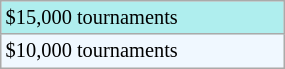<table class="wikitable"  style="font-size:85%; width:15%;">
<tr style="background:#afeeee;">
<td>$15,000 tournaments</td>
</tr>
<tr style="background:#f0f8ff;">
<td>$10,000 tournaments</td>
</tr>
</table>
